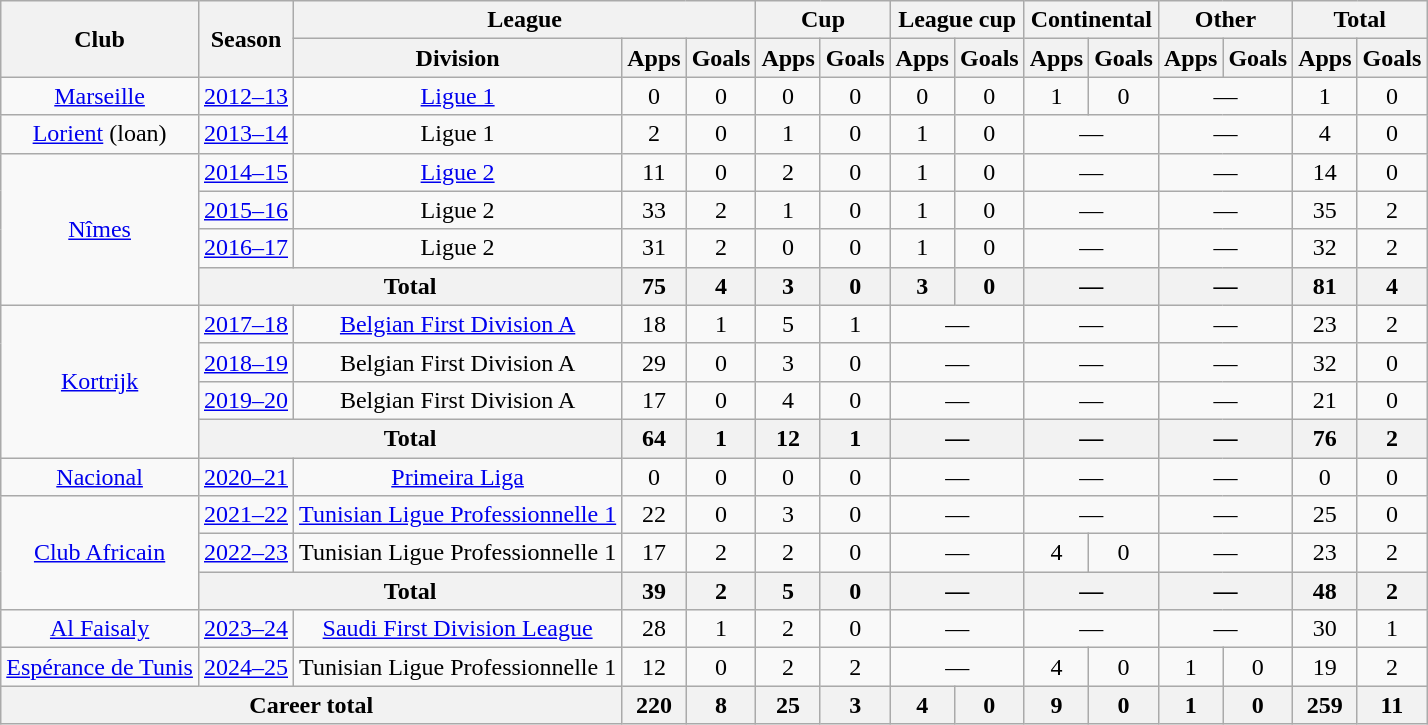<table class="wikitable" style="text-align: center">
<tr>
<th rowspan=2>Club</th>
<th rowspan=2>Season</th>
<th colspan=3>League</th>
<th colspan=2>Cup</th>
<th colspan=2>League cup</th>
<th colspan=2>Continental</th>
<th colspan=2>Other</th>
<th colspan=2>Total</th>
</tr>
<tr>
<th>Division</th>
<th>Apps</th>
<th>Goals</th>
<th>Apps</th>
<th>Goals</th>
<th>Apps</th>
<th>Goals</th>
<th>Apps</th>
<th>Goals</th>
<th>Apps</th>
<th>Goals</th>
<th>Apps</th>
<th>Goals</th>
</tr>
<tr>
<td><a href='#'>Marseille</a></td>
<td><a href='#'>2012–13</a></td>
<td><a href='#'>Ligue 1</a></td>
<td>0</td>
<td>0</td>
<td>0</td>
<td>0</td>
<td>0</td>
<td>0</td>
<td>1</td>
<td>0</td>
<td colspan=2>—</td>
<td>1</td>
<td>0</td>
</tr>
<tr>
<td><a href='#'>Lorient</a> (loan)</td>
<td><a href='#'>2013–14</a></td>
<td>Ligue 1</td>
<td>2</td>
<td>0</td>
<td>1</td>
<td>0</td>
<td>1</td>
<td>0</td>
<td colspan=2>—</td>
<td colspan=2>—</td>
<td>4</td>
<td>0</td>
</tr>
<tr>
<td rowspan=4><a href='#'>Nîmes</a></td>
<td><a href='#'>2014–15</a></td>
<td><a href='#'>Ligue 2</a></td>
<td>11</td>
<td>0</td>
<td>2</td>
<td>0</td>
<td>1</td>
<td>0</td>
<td colspan=2>—</td>
<td colspan=2>—</td>
<td>14</td>
<td>0</td>
</tr>
<tr>
<td><a href='#'>2015–16</a></td>
<td>Ligue 2</td>
<td>33</td>
<td>2</td>
<td>1</td>
<td>0</td>
<td>1</td>
<td>0</td>
<td colspan=2>—</td>
<td colspan=2>—</td>
<td>35</td>
<td>2</td>
</tr>
<tr>
<td><a href='#'>2016–17</a></td>
<td>Ligue 2</td>
<td>31</td>
<td>2</td>
<td>0</td>
<td>0</td>
<td>1</td>
<td>0</td>
<td colspan=2>—</td>
<td colspan=2>—</td>
<td>32</td>
<td>2</td>
</tr>
<tr>
<th colspan=2>Total</th>
<th>75</th>
<th>4</th>
<th>3</th>
<th>0</th>
<th>3</th>
<th>0</th>
<th colspan=2>—</th>
<th colspan=2>—</th>
<th>81</th>
<th>4</th>
</tr>
<tr>
<td rowspan=4><a href='#'>Kortrijk</a></td>
<td><a href='#'>2017–18</a></td>
<td><a href='#'>Belgian First Division A</a></td>
<td>18</td>
<td>1</td>
<td>5</td>
<td>1</td>
<td colspan=2>—</td>
<td colspan=2>—</td>
<td colspan=2>—</td>
<td>23</td>
<td>2</td>
</tr>
<tr>
<td><a href='#'>2018–19</a></td>
<td>Belgian First Division A</td>
<td>29</td>
<td>0</td>
<td>3</td>
<td>0</td>
<td colspan=2>—</td>
<td colspan=2>—</td>
<td colspan=2>—</td>
<td>32</td>
<td>0</td>
</tr>
<tr>
<td><a href='#'>2019–20</a></td>
<td>Belgian First Division A</td>
<td>17</td>
<td>0</td>
<td>4</td>
<td>0</td>
<td colspan=2>—</td>
<td colspan=2>—</td>
<td colspan=2>—</td>
<td>21</td>
<td>0</td>
</tr>
<tr>
<th colspan=2>Total</th>
<th>64</th>
<th>1</th>
<th>12</th>
<th>1</th>
<th colspan=2>—</th>
<th colspan=2>—</th>
<th colspan=2>—</th>
<th>76</th>
<th>2</th>
</tr>
<tr>
<td><a href='#'>Nacional</a></td>
<td><a href='#'>2020–21</a></td>
<td><a href='#'>Primeira Liga</a></td>
<td>0</td>
<td>0</td>
<td>0</td>
<td>0</td>
<td colspan=2>—</td>
<td colspan=2>—</td>
<td colspan=2>—</td>
<td>0</td>
<td>0</td>
</tr>
<tr>
<td rowspan=3><a href='#'>Club Africain</a></td>
<td><a href='#'>2021–22</a></td>
<td><a href='#'>Tunisian Ligue Professionnelle 1</a></td>
<td>22</td>
<td>0</td>
<td>3</td>
<td>0</td>
<td colspan=2>—</td>
<td colspan=2>—</td>
<td colspan=2>—</td>
<td>25</td>
<td>0</td>
</tr>
<tr>
<td><a href='#'>2022–23</a></td>
<td>Tunisian Ligue Professionnelle 1</td>
<td>17</td>
<td>2</td>
<td>2</td>
<td>0</td>
<td colspan=2>—</td>
<td>4</td>
<td>0</td>
<td colspan=2>—</td>
<td>23</td>
<td>2</td>
</tr>
<tr>
<th colspan=2>Total</th>
<th>39</th>
<th>2</th>
<th>5</th>
<th>0</th>
<th colspan=2>—</th>
<th colspan=2>—</th>
<th colspan=2>—</th>
<th>48</th>
<th>2</th>
</tr>
<tr>
<td><a href='#'>Al Faisaly</a></td>
<td><a href='#'>2023–24</a></td>
<td><a href='#'>Saudi First Division League</a></td>
<td>28</td>
<td>1</td>
<td>2</td>
<td>0</td>
<td colspan=2>—</td>
<td colspan=2>—</td>
<td colspan=2>—</td>
<td>30</td>
<td>1</td>
</tr>
<tr>
<td><a href='#'>Espérance de Tunis</a></td>
<td><a href='#'>2024–25</a></td>
<td>Tunisian Ligue Professionnelle 1</td>
<td>12</td>
<td>0</td>
<td>2</td>
<td>2</td>
<td colspan=2>—</td>
<td>4</td>
<td>0</td>
<td>1</td>
<td>0</td>
<td>19</td>
<td>2</td>
</tr>
<tr>
<th colspan=3>Career total</th>
<th>220</th>
<th>8</th>
<th>25</th>
<th>3</th>
<th>4</th>
<th>0</th>
<th>9</th>
<th>0</th>
<th>1</th>
<th>0</th>
<th>259</th>
<th>11</th>
</tr>
</table>
